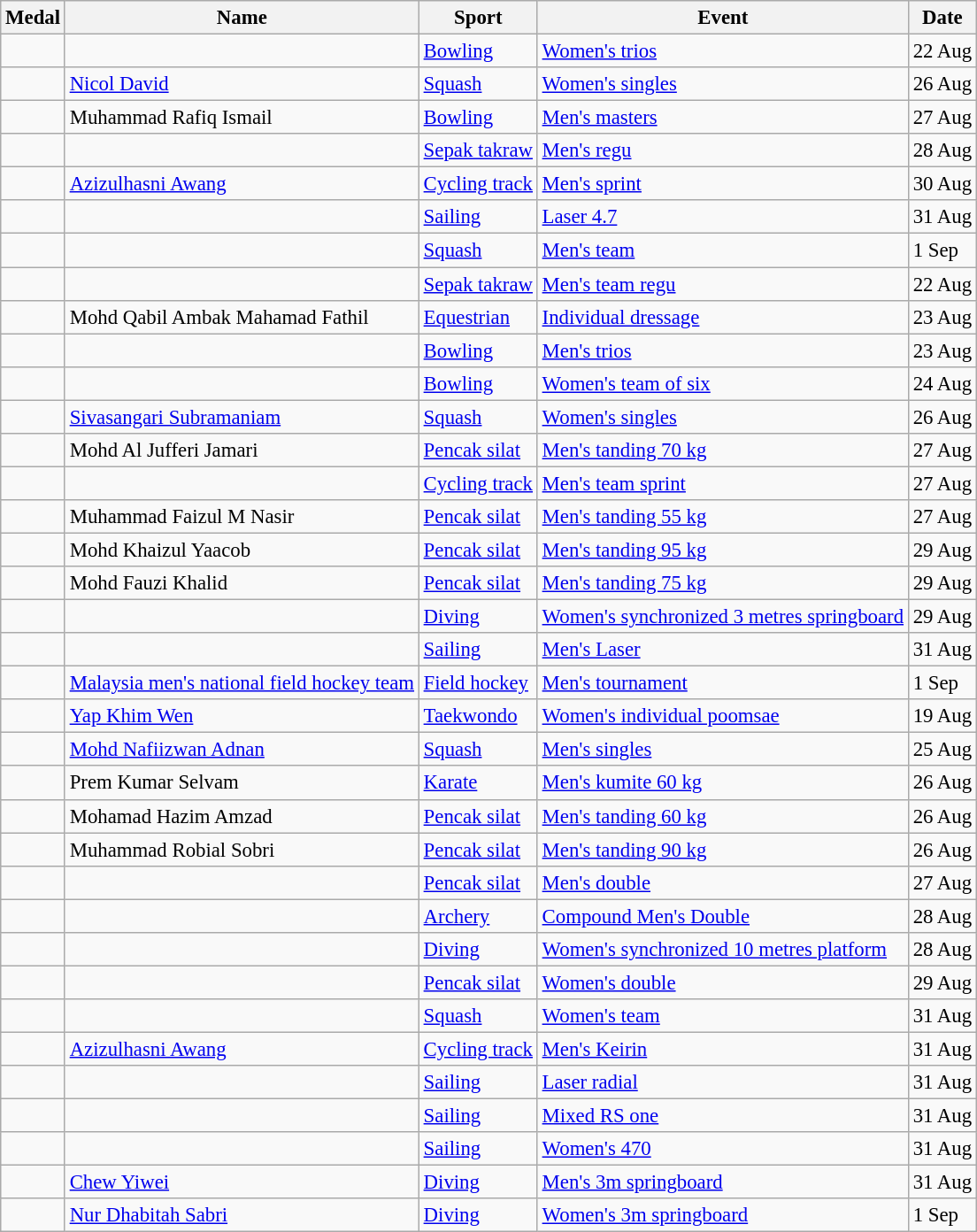<table class="wikitable sortable" style="font-size:95%">
<tr>
<th>Medal</th>
<th>Name</th>
<th>Sport</th>
<th>Event</th>
<th>Date</th>
</tr>
<tr>
<td></td>
<td></td>
<td><a href='#'>Bowling</a></td>
<td><a href='#'>Women's trios</a></td>
<td>22 Aug</td>
</tr>
<tr>
<td></td>
<td><a href='#'>Nicol David</a></td>
<td><a href='#'>Squash</a></td>
<td><a href='#'>Women's singles</a></td>
<td>26 Aug</td>
</tr>
<tr>
<td></td>
<td>Muhammad Rafiq Ismail</td>
<td><a href='#'>Bowling</a></td>
<td><a href='#'>Men's masters</a></td>
<td>27 Aug</td>
</tr>
<tr>
<td></td>
<td></td>
<td><a href='#'>Sepak takraw</a></td>
<td><a href='#'>Men's regu</a></td>
<td>28 Aug</td>
</tr>
<tr>
<td></td>
<td><a href='#'>Azizulhasni Awang</a></td>
<td><a href='#'>Cycling track</a></td>
<td><a href='#'>Men's sprint</a></td>
<td>30 Aug</td>
</tr>
<tr>
<td></td>
<td></td>
<td><a href='#'>Sailing</a></td>
<td><a href='#'>Laser 4.7</a></td>
<td>31 Aug</td>
</tr>
<tr>
<td></td>
<td></td>
<td><a href='#'>Squash</a></td>
<td><a href='#'>Men's team</a></td>
<td>1 Sep</td>
</tr>
<tr>
<td></td>
<td></td>
<td><a href='#'>Sepak takraw</a></td>
<td><a href='#'>Men's team regu</a></td>
<td>22 Aug</td>
</tr>
<tr>
<td></td>
<td>Mohd Qabil Ambak Mahamad Fathil</td>
<td><a href='#'>Equestrian</a></td>
<td><a href='#'>Individual dressage</a></td>
<td>23 Aug</td>
</tr>
<tr>
<td></td>
<td></td>
<td><a href='#'>Bowling</a></td>
<td><a href='#'>Men's trios</a></td>
<td>23 Aug</td>
</tr>
<tr>
<td></td>
<td></td>
<td><a href='#'>Bowling</a></td>
<td><a href='#'>Women's team of six</a></td>
<td>24 Aug</td>
</tr>
<tr>
<td></td>
<td><a href='#'>Sivasangari Subramaniam</a></td>
<td><a href='#'>Squash</a></td>
<td><a href='#'>Women's singles</a></td>
<td>26 Aug</td>
</tr>
<tr>
<td></td>
<td>Mohd Al Jufferi Jamari</td>
<td><a href='#'>Pencak silat</a></td>
<td><a href='#'>Men's tanding 70 kg</a></td>
<td>27 Aug</td>
</tr>
<tr>
<td></td>
<td></td>
<td><a href='#'>Cycling track</a></td>
<td><a href='#'>Men's team sprint</a></td>
<td>27 Aug</td>
</tr>
<tr>
<td></td>
<td>Muhammad Faizul M Nasir</td>
<td><a href='#'>Pencak silat</a></td>
<td><a href='#'>Men's tanding 55 kg</a></td>
<td>27 Aug</td>
</tr>
<tr>
<td></td>
<td>Mohd Khaizul Yaacob</td>
<td><a href='#'>Pencak silat</a></td>
<td><a href='#'>Men's tanding 95 kg</a></td>
<td>29 Aug</td>
</tr>
<tr>
<td></td>
<td>Mohd Fauzi Khalid</td>
<td><a href='#'>Pencak silat</a></td>
<td><a href='#'>Men's tanding 75 kg</a></td>
<td>29 Aug</td>
</tr>
<tr>
<td></td>
<td></td>
<td><a href='#'>Diving</a></td>
<td><a href='#'>Women's synchronized 3 metres springboard</a></td>
<td>29 Aug</td>
</tr>
<tr>
<td></td>
<td></td>
<td><a href='#'>Sailing</a></td>
<td><a href='#'>Men's Laser</a></td>
<td>31 Aug</td>
</tr>
<tr>
<td></td>
<td><a href='#'>Malaysia men's national field hockey team</a><br></td>
<td><a href='#'>Field hockey</a></td>
<td><a href='#'>Men's tournament</a></td>
<td>1 Sep</td>
</tr>
<tr>
<td></td>
<td><a href='#'>Yap Khim Wen</a></td>
<td><a href='#'>Taekwondo</a></td>
<td><a href='#'>Women's individual poomsae</a></td>
<td>19 Aug</td>
</tr>
<tr>
<td></td>
<td><a href='#'>Mohd Nafiizwan Adnan</a></td>
<td><a href='#'>Squash</a></td>
<td><a href='#'>Men's singles</a></td>
<td>25 Aug</td>
</tr>
<tr>
<td></td>
<td>Prem Kumar Selvam</td>
<td><a href='#'>Karate</a></td>
<td><a href='#'>Men's kumite 60 kg</a></td>
<td>26 Aug</td>
</tr>
<tr>
<td></td>
<td>Mohamad Hazim Amzad</td>
<td><a href='#'>Pencak silat</a></td>
<td><a href='#'>Men's tanding 60 kg</a></td>
<td>26 Aug</td>
</tr>
<tr>
<td></td>
<td>Muhammad Robial Sobri</td>
<td><a href='#'>Pencak silat</a></td>
<td><a href='#'>Men's tanding 90 kg</a></td>
<td>26 Aug</td>
</tr>
<tr>
<td></td>
<td></td>
<td><a href='#'>Pencak silat</a></td>
<td><a href='#'>Men's double</a></td>
<td>27 Aug</td>
</tr>
<tr>
<td></td>
<td></td>
<td><a href='#'>Archery</a></td>
<td><a href='#'>Compound Men's Double</a></td>
<td>28 Aug</td>
</tr>
<tr>
<td></td>
<td></td>
<td><a href='#'>Diving</a></td>
<td><a href='#'>Women's synchronized 10 metres platform</a></td>
<td>28 Aug</td>
</tr>
<tr>
<td></td>
<td></td>
<td><a href='#'>Pencak silat</a></td>
<td><a href='#'>Women's double</a></td>
<td>29 Aug</td>
</tr>
<tr>
<td></td>
<td></td>
<td><a href='#'>Squash</a></td>
<td><a href='#'>Women's team</a></td>
<td>31 Aug</td>
</tr>
<tr>
<td></td>
<td><a href='#'>Azizulhasni Awang</a></td>
<td><a href='#'>Cycling track</a></td>
<td><a href='#'>Men's Keirin</a></td>
<td>31 Aug</td>
</tr>
<tr>
<td></td>
<td></td>
<td><a href='#'>Sailing</a></td>
<td><a href='#'>Laser radial</a></td>
<td>31 Aug</td>
</tr>
<tr>
<td></td>
<td></td>
<td><a href='#'>Sailing</a></td>
<td><a href='#'>Mixed RS one</a></td>
<td>31 Aug</td>
</tr>
<tr>
<td></td>
<td></td>
<td><a href='#'>Sailing</a></td>
<td><a href='#'>Women's 470</a></td>
<td>31 Aug</td>
</tr>
<tr>
<td></td>
<td><a href='#'>Chew Yiwei</a></td>
<td><a href='#'>Diving</a></td>
<td><a href='#'>Men's 3m springboard</a></td>
<td>31 Aug</td>
</tr>
<tr>
<td></td>
<td><a href='#'>Nur Dhabitah Sabri</a></td>
<td><a href='#'>Diving</a></td>
<td><a href='#'>Women's 3m springboard</a></td>
<td>1 Sep</td>
</tr>
</table>
